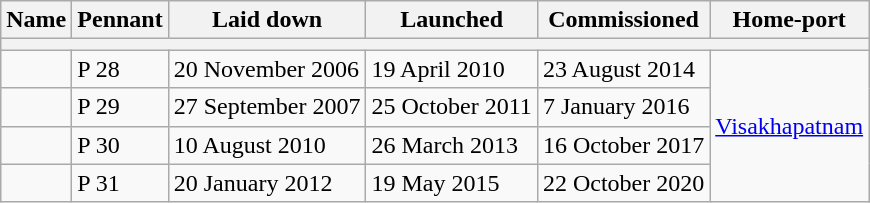<table class="wikitable">
<tr>
<th>Name</th>
<th>Pennant</th>
<th>Laid down</th>
<th>Launched</th>
<th>Commissioned</th>
<th>Home-port</th>
</tr>
<tr>
<th colspan=6></th>
</tr>
<tr>
<td></td>
<td>P 28</td>
<td>20 November 2006</td>
<td>19 April 2010</td>
<td>23 August 2014</td>
<td rowspan="4"><a href='#'>Visakhapatnam</a></td>
</tr>
<tr>
<td></td>
<td>P 29</td>
<td>27 September 2007</td>
<td>25 October 2011</td>
<td>7 January 2016</td>
</tr>
<tr>
<td></td>
<td>P 30</td>
<td>10 August 2010</td>
<td>26 March 2013</td>
<td>16 October 2017</td>
</tr>
<tr>
<td></td>
<td>P 31</td>
<td>20 January 2012</td>
<td>19 May 2015</td>
<td>22 October 2020</td>
</tr>
</table>
